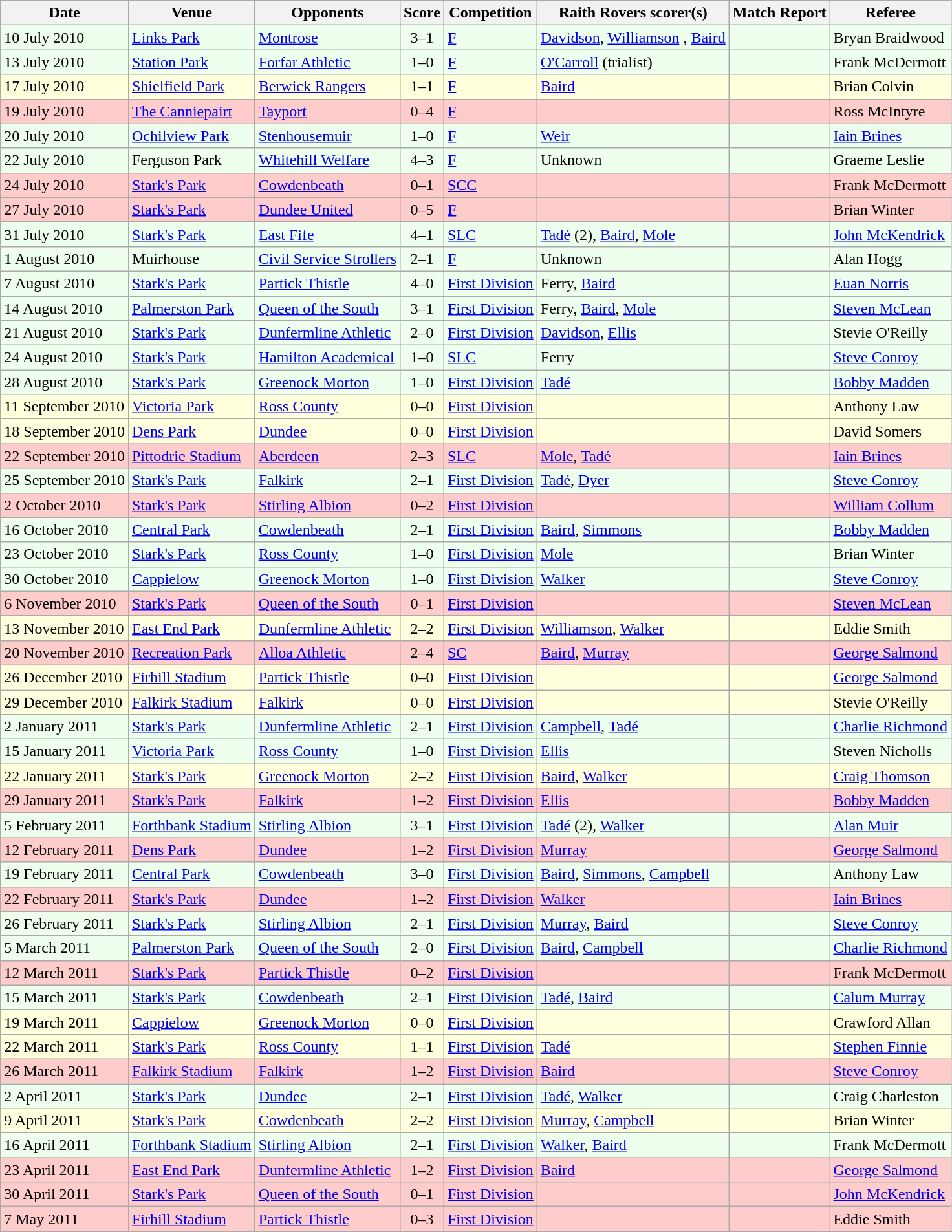<table class="wikitable">
<tr>
<th>Date</th>
<th>Venue</th>
<th>Opponents</th>
<th>Score</th>
<th>Competition</th>
<th>Raith Rovers scorer(s)</th>
<th>Match Report</th>
<th>Referee</th>
</tr>
<tr bgcolor=#EEFFEE>
<td>10 July 2010</td>
<td><a href='#'>Links Park</a></td>
<td><a href='#'>Montrose</a></td>
<td align=center>3–1</td>
<td><a href='#'>F</a></td>
<td><a href='#'>Davidson</a>, <a href='#'>Williamson</a> , <a href='#'>Baird</a></td>
<td></td>
<td>Bryan Braidwood</td>
</tr>
<tr bgcolor=#EEFFEE>
<td>13 July 2010</td>
<td><a href='#'>Station Park</a></td>
<td><a href='#'>Forfar Athletic</a></td>
<td align=center>1–0</td>
<td><a href='#'>F</a></td>
<td><a href='#'>O'Carroll</a> (trialist)</td>
<td></td>
<td>Frank McDermott</td>
</tr>
<tr bgcolor=#FFFFDD>
<td>17 July 2010</td>
<td><a href='#'>Shielfield Park</a></td>
<td><a href='#'>Berwick Rangers</a></td>
<td align=center>1–1</td>
<td><a href='#'>F</a></td>
<td><a href='#'>Baird</a></td>
<td></td>
<td>Brian Colvin</td>
</tr>
<tr bgcolor=#FFCCCC>
<td>19 July 2010</td>
<td><a href='#'>The Canniepairt</a></td>
<td><a href='#'>Tayport</a></td>
<td align=center>0–4</td>
<td><a href='#'>F</a></td>
<td></td>
<td></td>
<td>Ross McIntyre</td>
</tr>
<tr bgcolor=#EEFFEE>
<td>20 July 2010</td>
<td><a href='#'>Ochilview Park</a></td>
<td><a href='#'>Stenhousemuir</a></td>
<td align=center>1–0</td>
<td><a href='#'>F</a></td>
<td><a href='#'>Weir</a></td>
<td></td>
<td><a href='#'>Iain Brines</a></td>
</tr>
<tr bgcolor=#EEFFEE>
<td>22 July 2010</td>
<td>Ferguson Park</td>
<td><a href='#'>Whitehill Welfare</a></td>
<td align=center>4–3</td>
<td><a href='#'>F</a></td>
<td>Unknown</td>
<td></td>
<td>Graeme Leslie</td>
</tr>
<tr bgcolor=#FFCCCC>
<td>24 July 2010</td>
<td><a href='#'>Stark's Park</a></td>
<td><a href='#'>Cowdenbeath</a></td>
<td align=center>0–1</td>
<td><a href='#'>SCC</a></td>
<td></td>
<td></td>
<td>Frank McDermott</td>
</tr>
<tr bgcolor=#FFCCCC>
<td>27 July 2010</td>
<td><a href='#'>Stark's Park</a></td>
<td><a href='#'>Dundee United</a></td>
<td align=center>0–5</td>
<td><a href='#'>F</a></td>
<td></td>
<td></td>
<td>Brian Winter</td>
</tr>
<tr bgcolor=#EEFFEE>
<td>31 July 2010</td>
<td><a href='#'>Stark's Park</a></td>
<td><a href='#'>East Fife</a></td>
<td align=center>4–1</td>
<td><a href='#'>SLC</a></td>
<td><a href='#'>Tadé</a> (2), <a href='#'>Baird</a>, <a href='#'>Mole</a></td>
<td></td>
<td><a href='#'>John McKendrick</a></td>
</tr>
<tr bgcolor=#EEFFEE>
<td>1 August 2010</td>
<td>Muirhouse</td>
<td><a href='#'>Civil Service Strollers</a></td>
<td align=center>2–1</td>
<td><a href='#'>F</a></td>
<td>Unknown</td>
<td></td>
<td>Alan Hogg</td>
</tr>
<tr bgcolor=#EEFFEE>
<td>7 August 2010</td>
<td><a href='#'>Stark's Park</a></td>
<td><a href='#'>Partick Thistle</a></td>
<td align=center>4–0</td>
<td><a href='#'>First Division</a></td>
<td>Ferry, <a href='#'>Baird</a>   </td>
<td></td>
<td><a href='#'>Euan Norris</a></td>
</tr>
<tr bgcolor=#EEFFEE>
<td>14 August 2010</td>
<td><a href='#'>Palmerston Park</a></td>
<td><a href='#'>Queen of the South</a></td>
<td align=center>3–1</td>
<td><a href='#'>First Division</a></td>
<td>Ferry, <a href='#'>Baird</a>, <a href='#'>Mole</a></td>
<td></td>
<td><a href='#'>Steven McLean</a></td>
</tr>
<tr bgcolor=#EEFFEE>
<td>21 August 2010</td>
<td><a href='#'>Stark's Park</a></td>
<td><a href='#'>Dunfermline Athletic</a></td>
<td align=center>2–0</td>
<td><a href='#'>First Division</a></td>
<td><a href='#'>Davidson</a>, <a href='#'>Ellis</a></td>
<td></td>
<td>Stevie O'Reilly</td>
</tr>
<tr bgcolor=#EEFFEE>
<td>24 August 2010</td>
<td><a href='#'>Stark's Park</a></td>
<td><a href='#'>Hamilton Academical</a></td>
<td align=center>1–0</td>
<td><a href='#'>SLC</a></td>
<td>Ferry</td>
<td></td>
<td><a href='#'>Steve Conroy</a></td>
</tr>
<tr bgcolor=#EEFFEE>
<td>28 August 2010</td>
<td><a href='#'>Stark's Park</a></td>
<td><a href='#'>Greenock Morton</a></td>
<td align=center>1–0</td>
<td><a href='#'>First Division</a></td>
<td><a href='#'>Tadé</a></td>
<td></td>
<td><a href='#'>Bobby Madden</a></td>
</tr>
<tr bgcolor=#FFFFDD>
<td>11 September 2010</td>
<td><a href='#'>Victoria Park</a></td>
<td><a href='#'>Ross County</a></td>
<td align=center>0–0</td>
<td><a href='#'>First Division</a></td>
<td></td>
<td></td>
<td>Anthony Law</td>
</tr>
<tr bgcolor=#FFFFDD>
<td>18 September 2010</td>
<td><a href='#'>Dens Park</a></td>
<td><a href='#'>Dundee</a></td>
<td align=center>0–0</td>
<td><a href='#'>First Division</a></td>
<td></td>
<td></td>
<td>David Somers</td>
</tr>
<tr bgcolor=#FFCCCC>
<td>22 September 2010</td>
<td><a href='#'>Pittodrie Stadium</a></td>
<td><a href='#'>Aberdeen</a></td>
<td align=center>2–3</td>
<td><a href='#'>SLC</a></td>
<td><a href='#'>Mole</a>, <a href='#'>Tadé</a></td>
<td></td>
<td><a href='#'>Iain Brines</a></td>
</tr>
<tr bgcolor=#EEFFEE>
<td>25 September 2010</td>
<td><a href='#'>Stark's Park</a></td>
<td><a href='#'>Falkirk</a></td>
<td align=center>2–1</td>
<td><a href='#'>First Division</a></td>
<td><a href='#'>Tadé</a>, <a href='#'>Dyer</a></td>
<td></td>
<td><a href='#'>Steve Conroy</a></td>
</tr>
<tr bgcolor=#FFCCCC>
<td>2 October 2010</td>
<td><a href='#'>Stark's Park</a></td>
<td><a href='#'>Stirling Albion</a></td>
<td align=center>0–2</td>
<td><a href='#'>First Division</a></td>
<td></td>
<td></td>
<td><a href='#'>William Collum</a></td>
</tr>
<tr bgcolor=#EEFFEE>
<td>16 October 2010</td>
<td><a href='#'>Central Park</a></td>
<td><a href='#'>Cowdenbeath</a></td>
<td align=center>2–1</td>
<td><a href='#'>First Division</a></td>
<td><a href='#'>Baird</a>, <a href='#'>Simmons</a></td>
<td></td>
<td><a href='#'>Bobby Madden</a></td>
</tr>
<tr bgcolor=#EEFFEE>
<td>23 October 2010</td>
<td><a href='#'>Stark's Park</a></td>
<td><a href='#'>Ross County</a></td>
<td align=center>1–0</td>
<td><a href='#'>First Division</a></td>
<td><a href='#'>Mole</a></td>
<td></td>
<td>Brian Winter</td>
</tr>
<tr bgcolor=#EEFFEE>
<td>30 October 2010</td>
<td><a href='#'>Cappielow</a></td>
<td><a href='#'>Greenock Morton</a></td>
<td align=center>1–0</td>
<td><a href='#'>First Division</a></td>
<td><a href='#'>Walker</a></td>
<td></td>
<td><a href='#'>Steve Conroy</a></td>
</tr>
<tr bgcolor=#FFCCCC>
<td>6 November 2010</td>
<td><a href='#'>Stark's Park</a></td>
<td><a href='#'>Queen of the South</a></td>
<td align=center>0–1</td>
<td><a href='#'>First Division</a></td>
<td></td>
<td></td>
<td><a href='#'>Steven McLean</a></td>
</tr>
<tr bgcolor=#FFFFDD>
<td>13 November 2010</td>
<td><a href='#'>East End Park</a></td>
<td><a href='#'>Dunfermline Athletic</a></td>
<td align=center>2–2</td>
<td><a href='#'>First Division</a></td>
<td><a href='#'>Williamson</a>, <a href='#'>Walker</a></td>
<td></td>
<td>Eddie Smith</td>
</tr>
<tr bgcolor=#FFCCCC>
<td>20 November 2010</td>
<td><a href='#'>Recreation Park</a></td>
<td><a href='#'>Alloa Athletic</a></td>
<td align=center>2–4</td>
<td><a href='#'>SC</a></td>
<td><a href='#'>Baird</a>, <a href='#'>Murray</a></td>
<td></td>
<td><a href='#'>George Salmond</a></td>
</tr>
<tr bgcolor=#FFFFDD>
<td>26 December 2010</td>
<td><a href='#'>Firhill Stadium</a></td>
<td><a href='#'>Partick Thistle</a></td>
<td align=center>0–0</td>
<td><a href='#'>First Division</a></td>
<td></td>
<td></td>
<td><a href='#'>George Salmond</a></td>
</tr>
<tr bgcolor=#FFFFDD>
<td>29 December 2010</td>
<td><a href='#'>Falkirk Stadium</a></td>
<td><a href='#'>Falkirk</a></td>
<td align=center>0–0</td>
<td><a href='#'>First Division</a></td>
<td></td>
<td></td>
<td>Stevie O'Reilly</td>
</tr>
<tr bgcolor=#EEFFEE>
<td>2 January 2011</td>
<td><a href='#'>Stark's Park</a></td>
<td><a href='#'>Dunfermline Athletic</a></td>
<td align=center>2–1</td>
<td><a href='#'>First Division</a></td>
<td><a href='#'>Campbell</a>, <a href='#'>Tadé</a></td>
<td></td>
<td><a href='#'>Charlie Richmond</a></td>
</tr>
<tr bgcolor=#EEFFEE>
<td>15 January 2011</td>
<td><a href='#'>Victoria Park</a></td>
<td><a href='#'>Ross County</a></td>
<td align=center>1–0</td>
<td><a href='#'>First Division</a></td>
<td><a href='#'>Ellis</a></td>
<td></td>
<td>Steven Nicholls</td>
</tr>
<tr bgcolor=#FFFFDD>
<td>22 January 2011</td>
<td><a href='#'>Stark's Park</a></td>
<td><a href='#'>Greenock Morton</a></td>
<td align=center>2–2</td>
<td><a href='#'>First Division</a></td>
<td><a href='#'>Baird</a>, <a href='#'>Walker</a></td>
<td></td>
<td><a href='#'>Craig Thomson</a></td>
</tr>
<tr bgcolor=#FFCCCC>
<td>29 January 2011</td>
<td><a href='#'>Stark's Park</a></td>
<td><a href='#'>Falkirk</a></td>
<td align=center>1–2</td>
<td><a href='#'>First Division</a></td>
<td><a href='#'>Ellis</a></td>
<td></td>
<td><a href='#'>Bobby Madden</a></td>
</tr>
<tr bgcolor=#EEFFEE>
<td>5 February 2011</td>
<td><a href='#'>Forthbank Stadium</a></td>
<td><a href='#'>Stirling Albion</a></td>
<td align=center>3–1</td>
<td><a href='#'>First Division</a></td>
<td><a href='#'>Tadé</a> (2), <a href='#'>Walker</a></td>
<td></td>
<td><a href='#'>Alan Muir</a></td>
</tr>
<tr bgcolor=#FFCCCC>
<td>12 February 2011</td>
<td><a href='#'>Dens Park</a></td>
<td><a href='#'>Dundee</a></td>
<td align=center>1–2</td>
<td><a href='#'>First Division</a></td>
<td><a href='#'>Murray</a></td>
<td></td>
<td><a href='#'>George Salmond</a></td>
</tr>
<tr bgcolor=#EEFFEE>
<td>19 February 2011</td>
<td><a href='#'>Central Park</a></td>
<td><a href='#'>Cowdenbeath</a></td>
<td align=center>3–0</td>
<td><a href='#'>First Division</a></td>
<td><a href='#'>Baird</a>, <a href='#'>Simmons</a>, <a href='#'>Campbell</a></td>
<td></td>
<td>Anthony Law</td>
</tr>
<tr bgcolor=#FFCCCC>
<td>22 February 2011</td>
<td><a href='#'>Stark's Park</a></td>
<td><a href='#'>Dundee</a></td>
<td align=center>1–2</td>
<td><a href='#'>First Division</a></td>
<td><a href='#'>Walker</a></td>
<td></td>
<td><a href='#'>Iain Brines</a></td>
</tr>
<tr bgcolor=#EEFFEE>
<td>26 February 2011</td>
<td><a href='#'>Stark's Park</a></td>
<td><a href='#'>Stirling Albion</a></td>
<td align=center>2–1</td>
<td><a href='#'>First Division</a></td>
<td><a href='#'>Murray</a>, <a href='#'>Baird</a></td>
<td></td>
<td><a href='#'>Steve Conroy</a></td>
</tr>
<tr bgcolor=#EEFFEE>
<td>5 March 2011</td>
<td><a href='#'>Palmerston Park</a></td>
<td><a href='#'>Queen of the South</a></td>
<td align=center>2–0</td>
<td><a href='#'>First Division</a></td>
<td><a href='#'>Baird</a>, <a href='#'>Campbell</a></td>
<td></td>
<td><a href='#'>Charlie Richmond</a></td>
</tr>
<tr bgcolor=#FFCCCC>
<td>12 March 2011</td>
<td><a href='#'>Stark's Park</a></td>
<td><a href='#'>Partick Thistle</a></td>
<td align=center>0–2</td>
<td><a href='#'>First Division</a></td>
<td></td>
<td></td>
<td>Frank McDermott</td>
</tr>
<tr bgcolor=#EEFFEE>
<td>15 March 2011</td>
<td><a href='#'>Stark's Park</a></td>
<td><a href='#'>Cowdenbeath</a></td>
<td align=center>2–1</td>
<td><a href='#'>First Division</a></td>
<td><a href='#'>Tadé</a>, <a href='#'>Baird</a></td>
<td></td>
<td><a href='#'>Calum Murray</a></td>
</tr>
<tr bgcolor=#FFFFDD>
<td>19 March 2011</td>
<td><a href='#'>Cappielow</a></td>
<td><a href='#'>Greenock Morton</a></td>
<td align=center>0–0</td>
<td><a href='#'>First Division</a></td>
<td></td>
<td></td>
<td>Crawford Allan</td>
</tr>
<tr bgcolor=#FFFFDD>
<td>22 March 2011</td>
<td><a href='#'>Stark's Park</a></td>
<td><a href='#'>Ross County</a></td>
<td align=center>1–1</td>
<td><a href='#'>First Division</a></td>
<td><a href='#'>Tadé</a></td>
<td></td>
<td><a href='#'>Stephen Finnie</a></td>
</tr>
<tr bgcolor=#FFCCCC>
<td>26 March 2011</td>
<td><a href='#'>Falkirk Stadium</a></td>
<td><a href='#'>Falkirk</a></td>
<td align=center>1–2</td>
<td><a href='#'>First Division</a></td>
<td><a href='#'>Baird</a></td>
<td></td>
<td><a href='#'>Steve Conroy</a></td>
</tr>
<tr bgcolor=#EEFFEE>
<td>2 April 2011</td>
<td><a href='#'>Stark's Park</a></td>
<td><a href='#'>Dundee</a></td>
<td align=center>2–1</td>
<td><a href='#'>First Division</a></td>
<td><a href='#'>Tadé</a>, <a href='#'>Walker</a></td>
<td></td>
<td>Craig Charleston</td>
</tr>
<tr bgcolor=#FFFFDD>
<td>9 April 2011</td>
<td><a href='#'>Stark's Park</a></td>
<td><a href='#'>Cowdenbeath</a></td>
<td align=center>2–2</td>
<td><a href='#'>First Division</a></td>
<td><a href='#'>Murray</a>, <a href='#'>Campbell</a></td>
<td></td>
<td>Brian Winter</td>
</tr>
<tr bgcolor=#EEFFEE>
<td>16 April 2011</td>
<td><a href='#'>Forthbank Stadium</a></td>
<td><a href='#'>Stirling Albion</a></td>
<td align=center>2–1</td>
<td><a href='#'>First Division</a></td>
<td><a href='#'>Walker</a>, <a href='#'>Baird</a></td>
<td></td>
<td>Frank McDermott</td>
</tr>
<tr bgcolor=#FFCCCC>
<td>23 April 2011</td>
<td><a href='#'>East End Park</a></td>
<td><a href='#'>Dunfermline Athletic</a></td>
<td align=center>1–2</td>
<td><a href='#'>First Division</a></td>
<td><a href='#'>Baird</a></td>
<td></td>
<td><a href='#'>George Salmond</a></td>
</tr>
<tr bgcolor=#FFCCCC>
<td>30 April 2011</td>
<td><a href='#'>Stark's Park</a></td>
<td><a href='#'>Queen of the South</a></td>
<td align=center>0–1</td>
<td><a href='#'>First Division</a></td>
<td></td>
<td></td>
<td><a href='#'>John McKendrick</a></td>
</tr>
<tr bgcolor=#FFCCCC>
<td>7 May 2011</td>
<td><a href='#'>Firhill Stadium</a></td>
<td><a href='#'>Partick Thistle</a></td>
<td align=center>0–3</td>
<td><a href='#'>First Division</a></td>
<td></td>
<td></td>
<td>Eddie Smith</td>
</tr>
</table>
